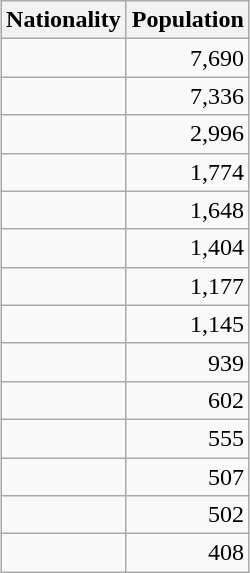<table class="wikitable floatright" style="margin:1em auto;">
<tr>
<th>Nationality</th>
<th>Population</th>
</tr>
<tr>
<td></td>
<td align = right>7,690</td>
</tr>
<tr>
<td></td>
<td align = right>7,336</td>
</tr>
<tr>
<td></td>
<td align = right>2,996</td>
</tr>
<tr>
<td></td>
<td align="right">1,774</td>
</tr>
<tr>
<td></td>
<td align="right">1,648</td>
</tr>
<tr>
<td></td>
<td align = right>1,404</td>
</tr>
<tr>
<td></td>
<td align="right">1,177</td>
</tr>
<tr>
<td></td>
<td align="right">1,145</td>
</tr>
<tr>
<td></td>
<td align="right">939</td>
</tr>
<tr>
<td></td>
<td align="right">602</td>
</tr>
<tr>
<td></td>
<td align = right>555</td>
</tr>
<tr>
<td></td>
<td align="right">507</td>
</tr>
<tr>
<td></td>
<td align="right">502</td>
</tr>
<tr>
<td></td>
<td align="right">408</td>
</tr>
</table>
